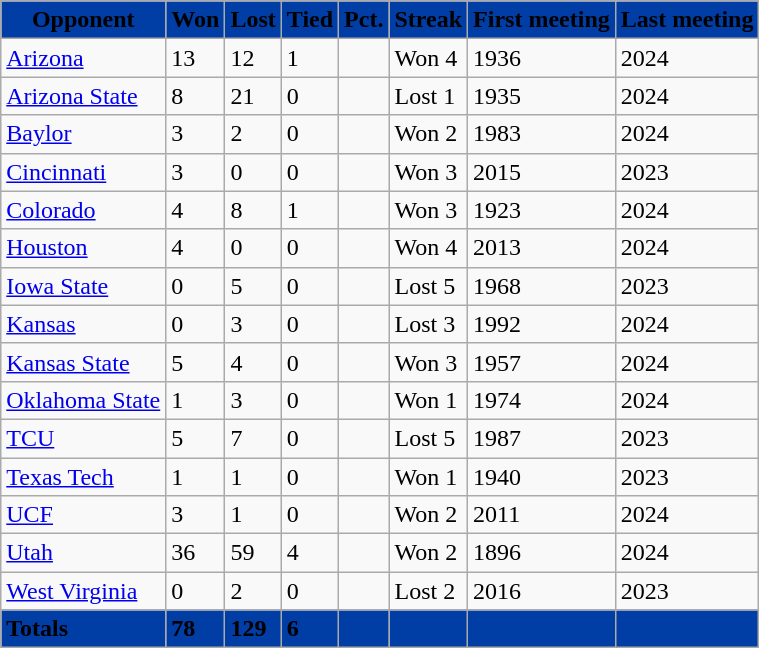<table class="wikitable">
<tr>
<th style="background:#003DA5;"><span> Opponent</span></th>
<th style="background:#003DA5;"><span> Won</span></th>
<th style="background:#003DA5;"><span> Lost</span></th>
<th style="background:#003DA5;"><span> Tied</span></th>
<th style="background:#003DA5;"><span> Pct.</span></th>
<th style="background:#003DA5;"><span> Streak</span></th>
<th style="background:#003DA5;"><span> First meeting</span></th>
<th style="background:#003DA5;"><span> Last meeting</span></th>
</tr>
<tr>
<td><a href='#'>Arizona</a></td>
<td>13</td>
<td>12</td>
<td>1</td>
<td></td>
<td>Won 4</td>
<td>1936</td>
<td>2024</td>
</tr>
<tr>
<td><a href='#'>Arizona State</a></td>
<td>8</td>
<td>21</td>
<td>0</td>
<td></td>
<td>Lost 1</td>
<td>1935</td>
<td>2024</td>
</tr>
<tr>
<td><a href='#'>Baylor</a></td>
<td>3</td>
<td>2</td>
<td>0</td>
<td></td>
<td>Won 2</td>
<td>1983</td>
<td>2024</td>
</tr>
<tr>
<td><a href='#'>Cincinnati</a></td>
<td>3</td>
<td>0</td>
<td>0</td>
<td></td>
<td>Won 3</td>
<td>2015</td>
<td>2023</td>
</tr>
<tr>
<td><a href='#'>Colorado</a></td>
<td>4</td>
<td>8</td>
<td>1</td>
<td></td>
<td>Won 3</td>
<td>1923</td>
<td>2024</td>
</tr>
<tr>
<td><a href='#'>Houston</a></td>
<td>4</td>
<td>0</td>
<td>0</td>
<td></td>
<td>Won 4</td>
<td>2013</td>
<td>2024</td>
</tr>
<tr>
<td><a href='#'>Iowa State</a></td>
<td>0</td>
<td>5</td>
<td>0</td>
<td></td>
<td>Lost 5</td>
<td>1968</td>
<td>2023</td>
</tr>
<tr>
<td><a href='#'>Kansas</a></td>
<td>0</td>
<td>3</td>
<td>0</td>
<td></td>
<td>Lost 3</td>
<td>1992</td>
<td>2024</td>
</tr>
<tr>
<td><a href='#'>Kansas State</a></td>
<td>5</td>
<td>4</td>
<td>0</td>
<td></td>
<td>Won 3</td>
<td>1957</td>
<td>2024</td>
</tr>
<tr>
<td><a href='#'>Oklahoma State</a></td>
<td>1</td>
<td>3</td>
<td>0</td>
<td></td>
<td>Won 1</td>
<td>1974</td>
<td>2024</td>
</tr>
<tr>
<td><a href='#'>TCU</a></td>
<td>5</td>
<td>7</td>
<td>0</td>
<td></td>
<td>Lost 5</td>
<td>1987</td>
<td>2023</td>
</tr>
<tr>
<td><a href='#'>Texas Tech</a></td>
<td>1</td>
<td>1</td>
<td>0</td>
<td></td>
<td>Won 1</td>
<td>1940</td>
<td>2023</td>
</tr>
<tr>
<td><a href='#'>UCF</a></td>
<td>3</td>
<td>1</td>
<td>0</td>
<td></td>
<td>Won 2</td>
<td>2011</td>
<td>2024</td>
</tr>
<tr>
<td><a href='#'>Utah</a></td>
<td>36</td>
<td>59</td>
<td>4</td>
<td></td>
<td>Won 2</td>
<td>1896</td>
<td>2024</td>
</tr>
<tr>
<td><a href='#'>West Virginia</a></td>
<td>0</td>
<td>2</td>
<td>0</td>
<td></td>
<td>Lost 2</td>
<td>2016</td>
<td>2023</td>
</tr>
<tr class="unsortable" style="background:#003DA5;">
<td><span><strong>Totals</strong></span></td>
<td><span><strong>78</strong></span></td>
<td><span> <strong>129</strong></span></td>
<td><span><strong>6</strong></span></td>
<td><span><strong></strong></span></td>
<td><span></span></td>
<td><span></span></td>
<td></td>
</tr>
</table>
